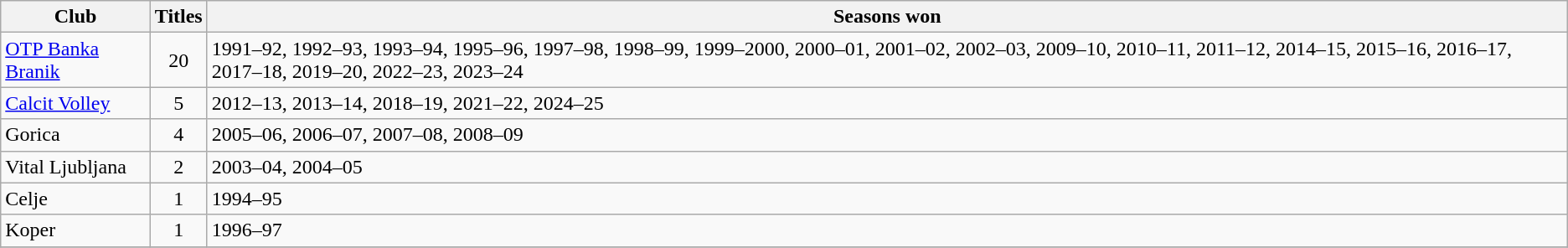<table class="wikitable">
<tr>
<th scope="col">Club</th>
<th scope="col">Titles</th>
<th scope="col">Seasons won</th>
</tr>
<tr>
<td><a href='#'>OTP Banka Branik</a></td>
<td style="text-align:center;">20</td>
<td>1991–92, 1992–93, 1993–94, 1995–96, 1997–98, 1998–99, 1999–2000, 2000–01, 2001–02, 2002–03, 2009–10, 2010–11, 2011–12, 2014–15, 2015–16, 2016–17, 2017–18, 2019–20, 2022–23, 2023–24</td>
</tr>
<tr>
<td><a href='#'>Calcit Volley</a></td>
<td style="text-align:center;">5</td>
<td>2012–13, 2013–14, 2018–19, 2021–22, 2024–25</td>
</tr>
<tr>
<td>Gorica</td>
<td style="text-align:center;">4</td>
<td>2005–06, 2006–07, 2007–08, 2008–09</td>
</tr>
<tr>
<td>Vital Ljubljana</td>
<td style="text-align:center;">2</td>
<td>2003–04, 2004–05</td>
</tr>
<tr>
<td>Celje</td>
<td style="text-align:center;">1</td>
<td>1994–95</td>
</tr>
<tr>
<td>Koper</td>
<td style="text-align:center;">1</td>
<td>1996–97</td>
</tr>
<tr>
</tr>
</table>
